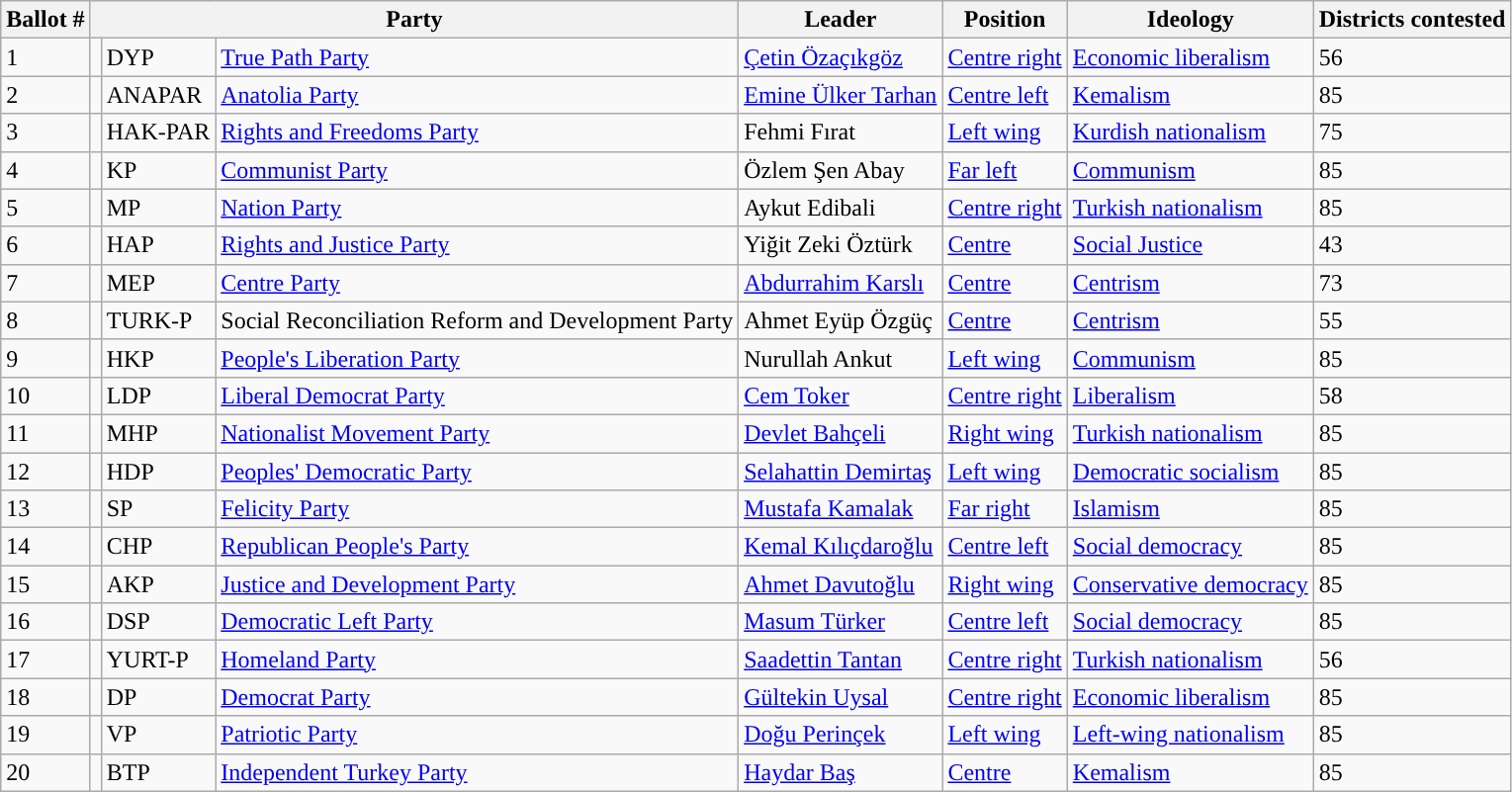<table class="wikitable">
<tr>
<th>Ballot #</th>
<th colspan="3">Party</th>
<th>Leader</th>
<th>Position</th>
<th>Ideology</th>
<th>Districts contested</th>
</tr>
<tr>
<td>1</td>
<td style="background:"></td>
<td>DYP</td>
<td><a href='#'>True Path Party</a></td>
<td><a href='#'>Çetin Özaçıkgöz</a></td>
<td><a href='#'>Centre right</a></td>
<td><a href='#'>Economic liberalism</a></td>
<td>56</td>
</tr>
<tr>
<td>2</td>
<td style="background: "></td>
<td>ANAPAR</td>
<td><a href='#'>Anatolia Party</a></td>
<td><a href='#'>Emine Ülker Tarhan</a></td>
<td><a href='#'>Centre left</a></td>
<td><a href='#'>Kemalism</a></td>
<td>85</td>
</tr>
<tr>
<td>3</td>
<td style="background: "></td>
<td>HAK-PAR</td>
<td><a href='#'>Rights and Freedoms Party</a></td>
<td>Fehmi Fırat</td>
<td><a href='#'>Left wing</a></td>
<td><a href='#'>Kurdish nationalism</a></td>
<td>75</td>
</tr>
<tr>
<td>4</td>
<td style="background: "></td>
<td>KP</td>
<td><a href='#'>Communist Party</a></td>
<td>Özlem Şen Abay</td>
<td><a href='#'>Far left</a></td>
<td><a href='#'>Communism</a></td>
<td>85</td>
</tr>
<tr>
<td>5</td>
<td style="background: "></td>
<td>MP</td>
<td><a href='#'>Nation Party</a></td>
<td>Aykut Edibali</td>
<td><a href='#'>Centre right</a></td>
<td><a href='#'>Turkish nationalism</a></td>
<td>85</td>
</tr>
<tr>
<td>6</td>
<td style="background:"></td>
<td>HAP</td>
<td><a href='#'>Rights and Justice Party</a></td>
<td>Yiğit Zeki Öztürk</td>
<td><a href='#'>Centre</a></td>
<td><a href='#'>Social Justice</a></td>
<td>43</td>
</tr>
<tr>
<td>7</td>
<td style="background: "></td>
<td>MEP</td>
<td><a href='#'>Centre Party</a></td>
<td><a href='#'>Abdurrahim Karslı</a></td>
<td><a href='#'>Centre</a></td>
<td><a href='#'>Centrism</a></td>
<td>73</td>
</tr>
<tr>
<td>8</td>
<td style="background: "></td>
<td>TURK-P</td>
<td>Social Reconciliation Reform and Development Party</td>
<td>Ahmet Eyüp Özgüç</td>
<td><a href='#'>Centre</a></td>
<td><a href='#'>Centrism</a></td>
<td>55</td>
</tr>
<tr>
<td>9</td>
<td style="background: "></td>
<td>HKP</td>
<td><a href='#'>People's Liberation Party</a></td>
<td>Nurullah Ankut</td>
<td><a href='#'>Left wing</a></td>
<td><a href='#'>Communism</a></td>
<td>85</td>
</tr>
<tr>
<td>10</td>
<td style="background:"></td>
<td>LDP</td>
<td><a href='#'>Liberal Democrat Party</a></td>
<td><a href='#'>Cem Toker</a></td>
<td><a href='#'>Centre right</a></td>
<td><a href='#'>Liberalism</a></td>
<td>58</td>
</tr>
<tr>
<td>11</td>
<td style="background: "></td>
<td>MHP</td>
<td><a href='#'>Nationalist Movement Party</a></td>
<td><a href='#'>Devlet Bahçeli</a></td>
<td><a href='#'>Right wing</a></td>
<td><a href='#'>Turkish nationalism</a></td>
<td>85</td>
</tr>
<tr>
<td>12</td>
<td style="background: "></td>
<td>HDP</td>
<td><a href='#'>Peoples' Democratic Party</a></td>
<td><a href='#'>Selahattin Demirtaş</a></td>
<td><a href='#'>Left wing</a></td>
<td><a href='#'>Democratic socialism</a></td>
<td>85</td>
</tr>
<tr>
<td>13</td>
<td style="background: "></td>
<td>SP</td>
<td><a href='#'>Felicity Party</a> </td>
<td><a href='#'>Mustafa Kamalak</a></td>
<td><a href='#'>Far right</a></td>
<td><a href='#'>Islamism</a></td>
<td>85</td>
</tr>
<tr>
<td>14</td>
<td style="background: "></td>
<td>CHP</td>
<td><a href='#'>Republican People's Party</a></td>
<td><a href='#'>Kemal Kılıçdaroğlu</a></td>
<td><a href='#'>Centre left</a></td>
<td><a href='#'>Social democracy</a></td>
<td>85</td>
</tr>
<tr>
<td>15</td>
<td style="background: "></td>
<td>AKP</td>
<td><a href='#'>Justice and Development Party</a></td>
<td><a href='#'>Ahmet Davutoğlu</a></td>
<td><a href='#'>Right wing</a></td>
<td><a href='#'>Conservative democracy</a></td>
<td>85</td>
</tr>
<tr>
<td>16</td>
<td style="background: "></td>
<td>DSP</td>
<td><a href='#'>Democratic Left Party</a></td>
<td><a href='#'>Masum Türker</a></td>
<td><a href='#'>Centre left</a></td>
<td><a href='#'>Social democracy</a></td>
<td>85</td>
</tr>
<tr>
<td>17</td>
<td style="background: "></td>
<td>YURT-P</td>
<td><a href='#'>Homeland Party</a></td>
<td><a href='#'>Saadettin Tantan</a></td>
<td><a href='#'>Centre right</a></td>
<td><a href='#'>Turkish nationalism</a></td>
<td>56</td>
</tr>
<tr>
<td>18</td>
<td style="background: "></td>
<td>DP</td>
<td><a href='#'>Democrat Party</a></td>
<td><a href='#'>Gültekin Uysal</a></td>
<td><a href='#'>Centre right</a></td>
<td><a href='#'>Economic liberalism</a></td>
<td>85</td>
</tr>
<tr>
<td>19</td>
<td style="background: "></td>
<td>VP</td>
<td><a href='#'>Patriotic Party</a></td>
<td><a href='#'>Doğu Perinçek</a></td>
<td><a href='#'>Left wing</a></td>
<td><a href='#'>Left-wing nationalism</a></td>
<td>85</td>
</tr>
<tr>
<td>20</td>
<td style="background: "></td>
<td>BTP</td>
<td><a href='#'>Independent Turkey Party</a></td>
<td><a href='#'>Haydar Baş</a></td>
<td><a href='#'>Centre</a></td>
<td><a href='#'>Kemalism</a></td>
<td>85</td>
</tr>
</table>
